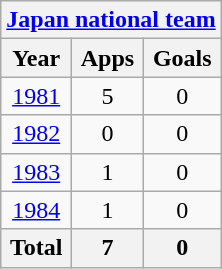<table class="wikitable" style="text-align:center">
<tr>
<th colspan=3><a href='#'>Japan national team</a></th>
</tr>
<tr>
<th>Year</th>
<th>Apps</th>
<th>Goals</th>
</tr>
<tr>
<td><a href='#'>1981</a></td>
<td>5</td>
<td>0</td>
</tr>
<tr>
<td><a href='#'>1982</a></td>
<td>0</td>
<td>0</td>
</tr>
<tr>
<td><a href='#'>1983</a></td>
<td>1</td>
<td>0</td>
</tr>
<tr>
<td><a href='#'>1984</a></td>
<td>1</td>
<td>0</td>
</tr>
<tr>
<th>Total</th>
<th>7</th>
<th>0</th>
</tr>
</table>
